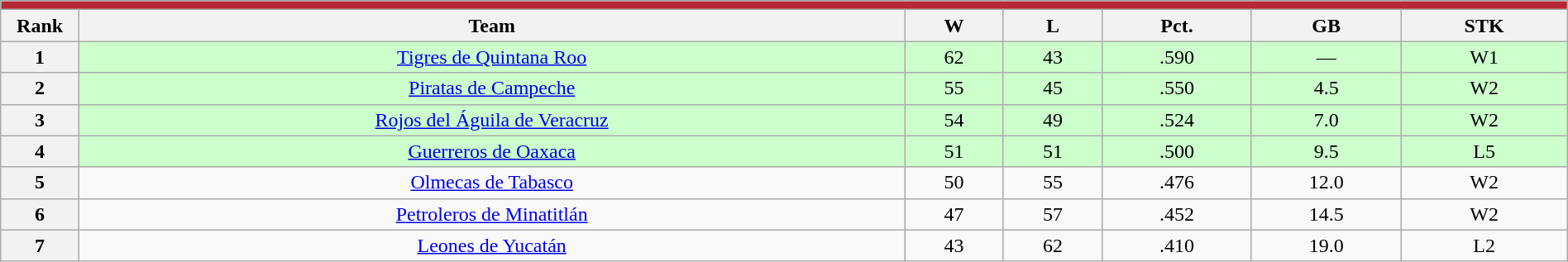<table class="wikitable plainrowheaders" width="100%" style="text-align:center;">
<tr>
<th style="background:#B52735;" colspan="7"></th>
</tr>
<tr>
<th scope="col" width="5%">Rank</th>
<th>Team</th>
<th>W</th>
<th>L</th>
<th>Pct.</th>
<th>GB</th>
<th>STK</th>
</tr>
<tr style="background-color:#ccffcc;">
<th>1</th>
<td><a href='#'>Tigres de Quintana Roo</a></td>
<td>62</td>
<td>43</td>
<td>.590</td>
<td>—</td>
<td>W1</td>
</tr>
<tr style="background-color:#ccffcc;">
<th>2</th>
<td><a href='#'>Piratas de Campeche</a></td>
<td>55</td>
<td>45</td>
<td>.550</td>
<td>4.5</td>
<td>W2</td>
</tr>
<tr style="background-color:#ccffcc;">
<th>3</th>
<td><a href='#'>Rojos del Águila de Veracruz</a></td>
<td>54</td>
<td>49</td>
<td>.524</td>
<td>7.0</td>
<td>W2</td>
</tr>
<tr style="background-color:#ccffcc;">
<th>4</th>
<td><a href='#'>Guerreros de Oaxaca</a></td>
<td>51</td>
<td>51</td>
<td>.500</td>
<td>9.5</td>
<td>L5</td>
</tr>
<tr>
<th>5</th>
<td><a href='#'>Olmecas de Tabasco</a></td>
<td>50</td>
<td>55</td>
<td>.476</td>
<td>12.0</td>
<td>W2</td>
</tr>
<tr>
<th>6</th>
<td><a href='#'>Petroleros de Minatitlán</a></td>
<td>47</td>
<td>57</td>
<td>.452</td>
<td>14.5</td>
<td>W2</td>
</tr>
<tr>
<th>7</th>
<td><a href='#'>Leones de Yucatán</a></td>
<td>43</td>
<td>62</td>
<td>.410</td>
<td>19.0</td>
<td>L2</td>
</tr>
</table>
